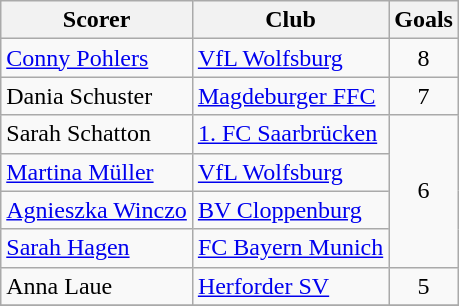<table class="wikitable" style="text-align:center">
<tr>
<th>Scorer</th>
<th>Club</th>
<th>Goals</th>
</tr>
<tr>
<td align="left"> <a href='#'>Conny Pohlers</a></td>
<td align="left"><a href='#'>VfL Wolfsburg</a></td>
<td>8 </td>
</tr>
<tr>
<td align="left"> Dania Schuster</td>
<td align="left"><a href='#'>Magdeburger FFC</a></td>
<td>7</td>
</tr>
<tr>
<td align="left"> Sarah Schatton</td>
<td align="left"><a href='#'>1. FC Saarbrücken</a></td>
<td rowspan=4>6</td>
</tr>
<tr>
<td align="left"> <a href='#'>Martina Müller</a></td>
<td align="left"><a href='#'>VfL Wolfsburg</a></td>
</tr>
<tr>
<td align="left"> <a href='#'>Agnieszka Winczo</a></td>
<td align="left"><a href='#'>BV Cloppenburg</a></td>
</tr>
<tr>
<td align="left"> <a href='#'>Sarah Hagen</a></td>
<td align="left"><a href='#'>FC Bayern Munich</a></td>
</tr>
<tr>
<td align="left"> Anna Laue</td>
<td align="left"><a href='#'>Herforder SV</a></td>
<td>5</td>
</tr>
<tr>
</tr>
</table>
